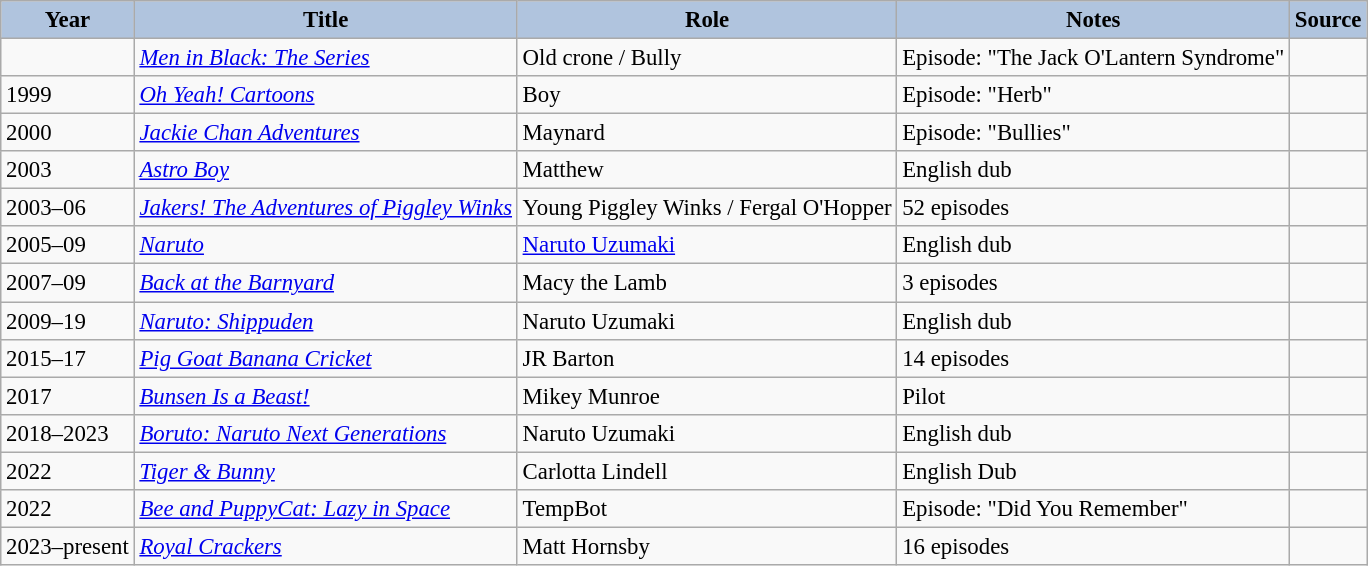<table class="wikitable sortable plainrowheaders" style="width=95%;  font-size: 95%;">
<tr>
<th style="background:#b0c4de;">Year</th>
<th style="background:#b0c4de;">Title</th>
<th style="background:#b0c4de;">Role</th>
<th style="background:#b0c4de;" class="unsortable">Notes</th>
<th style="background:#b0c4de;" class="unsortable">Source</th>
</tr>
<tr>
<td></td>
<td><em><a href='#'>Men in Black: The Series</a></em></td>
<td>Old crone / Bully</td>
<td>Episode: "The Jack O'Lantern Syndrome"</td>
<td></td>
</tr>
<tr>
<td>1999</td>
<td><em><a href='#'>Oh Yeah! Cartoons</a></em></td>
<td>Boy</td>
<td>Episode: "Herb"</td>
<td></td>
</tr>
<tr>
<td>2000</td>
<td><em><a href='#'>Jackie Chan Adventures</a></em></td>
<td>Maynard</td>
<td>Episode: "Bullies"</td>
<td></td>
</tr>
<tr>
<td>2003</td>
<td><em><a href='#'>Astro Boy</a></em></td>
<td>Matthew</td>
<td>English dub</td>
<td></td>
</tr>
<tr>
<td>2003–06</td>
<td><em><a href='#'>Jakers! The Adventures of Piggley Winks</a></em></td>
<td>Young Piggley Winks / Fergal O'Hopper</td>
<td>52 episodes</td>
<td></td>
</tr>
<tr>
<td>2005–09</td>
<td><em><a href='#'>Naruto</a></em></td>
<td><a href='#'>Naruto Uzumaki</a></td>
<td>English dub</td>
<td></td>
</tr>
<tr>
<td>2007–09</td>
<td><em><a href='#'>Back at the Barnyard</a></em></td>
<td>Macy the Lamb</td>
<td>3 episodes</td>
<td></td>
</tr>
<tr>
<td>2009–19</td>
<td><em><a href='#'>Naruto: Shippuden</a></em></td>
<td>Naruto Uzumaki</td>
<td>English dub</td>
<td></td>
</tr>
<tr>
<td>2015–17</td>
<td><em><a href='#'>Pig Goat Banana Cricket</a></em></td>
<td>JR Barton</td>
<td>14 episodes</td>
<td></td>
</tr>
<tr>
<td>2017</td>
<td><em><a href='#'>Bunsen Is a Beast!</a></em></td>
<td>Mikey Munroe</td>
<td>Pilot</td>
<td></td>
</tr>
<tr>
<td>2018–2023</td>
<td><em><a href='#'>Boruto: Naruto Next Generations</a></em></td>
<td>Naruto Uzumaki</td>
<td>English dub</td>
<td></td>
</tr>
<tr>
<td>2022</td>
<td><em><a href='#'>Tiger & Bunny</a></em></td>
<td>Carlotta Lindell</td>
<td>English Dub</td>
</tr>
<tr>
<td>2022</td>
<td><em><a href='#'>Bee and PuppyCat: Lazy in Space</a></em></td>
<td>TempBot</td>
<td>Episode: "Did You Remember"</td>
<td></td>
</tr>
<tr>
<td>2023–present</td>
<td><em><a href='#'>Royal Crackers</a></em></td>
<td>Matt Hornsby</td>
<td>16 episodes</td>
<td></td>
</tr>
</table>
